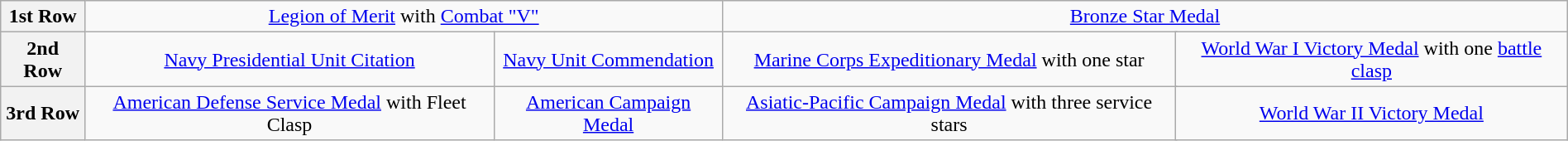<table class="wikitable" style="margin:1em auto; text-align:center;">
<tr>
<th>1st Row</th>
<td colspan="8"><a href='#'>Legion of Merit</a> with <a href='#'>Combat "V"</a></td>
<td colspan="7"><a href='#'>Bronze Star Medal</a></td>
</tr>
<tr>
<th>2nd Row</th>
<td colspan="4"><a href='#'>Navy Presidential Unit Citation</a></td>
<td colspan="4"><a href='#'>Navy Unit Commendation</a></td>
<td colspan="4"><a href='#'>Marine Corps Expeditionary Medal</a> with one star</td>
<td colspan="4"><a href='#'>World War I Victory Medal</a> with one <a href='#'>battle clasp</a></td>
</tr>
<tr>
<th>3rd Row</th>
<td colspan="4"><a href='#'>American Defense Service Medal</a> with Fleet Clasp</td>
<td colspan="4"><a href='#'>American Campaign Medal</a></td>
<td colspan="4"><a href='#'>Asiatic-Pacific Campaign Medal</a> with three service stars</td>
<td colspan="4"><a href='#'>World War II Victory Medal</a></td>
</tr>
</table>
